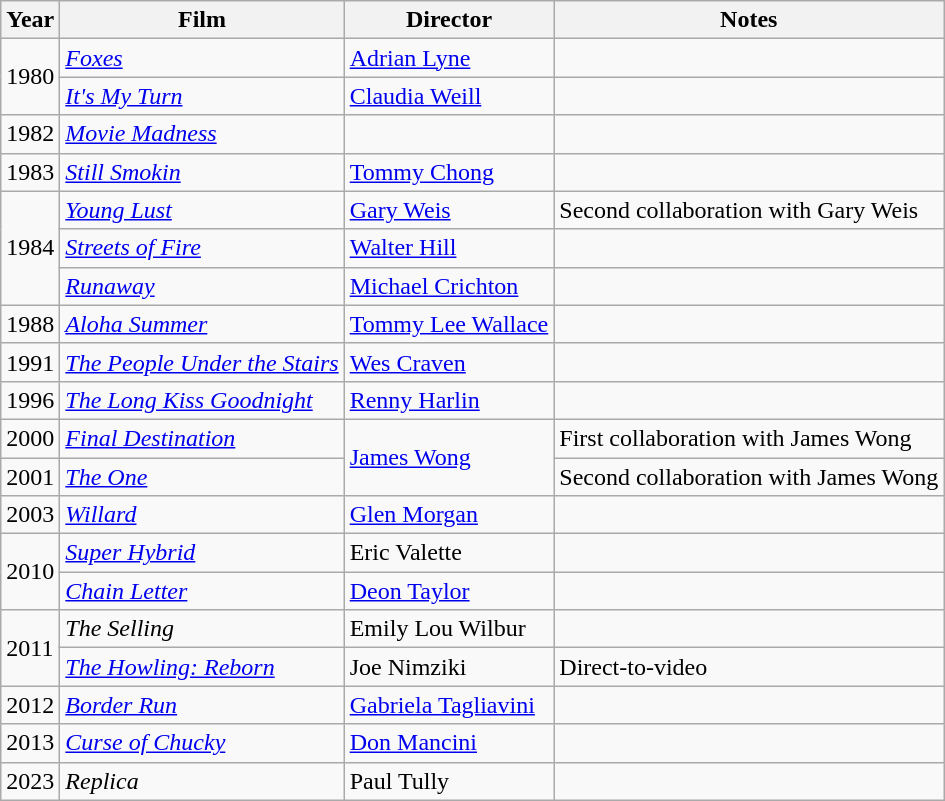<table class="wikitable">
<tr>
<th>Year</th>
<th>Film</th>
<th>Director</th>
<th>Notes</th>
</tr>
<tr>
<td rowspan=2>1980</td>
<td><em><a href='#'>Foxes</a></em></td>
<td><a href='#'>Adrian Lyne</a></td>
<td></td>
</tr>
<tr>
<td><em><a href='#'>It's My Turn</a></em></td>
<td><a href='#'>Claudia Weill</a></td>
<td></td>
</tr>
<tr>
<td>1982</td>
<td><em><a href='#'>Movie Madness</a></em></td>
<td></td>
<td></td>
</tr>
<tr>
<td>1983</td>
<td><em><a href='#'>Still Smokin</a></em></td>
<td><a href='#'>Tommy Chong</a></td>
<td></td>
</tr>
<tr>
<td rowspan=3>1984</td>
<td><em><a href='#'>Young Lust</a></em></td>
<td><a href='#'>Gary Weis</a></td>
<td>Second collaboration with Gary Weis</td>
</tr>
<tr>
<td><em><a href='#'>Streets of Fire</a></em></td>
<td><a href='#'>Walter Hill</a></td>
<td></td>
</tr>
<tr>
<td><em><a href='#'>Runaway</a></em></td>
<td><a href='#'>Michael Crichton</a></td>
<td></td>
</tr>
<tr>
<td>1988</td>
<td><em><a href='#'>Aloha Summer</a></em></td>
<td><a href='#'>Tommy Lee Wallace</a></td>
<td></td>
</tr>
<tr>
<td>1991</td>
<td><em><a href='#'>The People Under the Stairs</a></em></td>
<td><a href='#'>Wes Craven</a></td>
<td></td>
</tr>
<tr>
<td>1996</td>
<td><em><a href='#'>The Long Kiss Goodnight</a></em></td>
<td><a href='#'>Renny Harlin</a></td>
<td><small></small></td>
</tr>
<tr>
<td>2000</td>
<td><em><a href='#'>Final Destination</a></em></td>
<td rowspan=2><a href='#'>James Wong</a></td>
<td>First collaboration with James Wong</td>
</tr>
<tr>
<td>2001</td>
<td><em><a href='#'>The One</a></em></td>
<td>Second collaboration with James Wong</td>
</tr>
<tr>
<td>2003</td>
<td><em><a href='#'>Willard</a></em></td>
<td><a href='#'>Glen Morgan</a></td>
<td></td>
</tr>
<tr>
<td rowspan=2>2010</td>
<td><em><a href='#'>Super Hybrid</a></em></td>
<td>Eric Valette</td>
<td></td>
</tr>
<tr>
<td><em><a href='#'>Chain Letter</a></em></td>
<td><a href='#'>Deon Taylor</a></td>
<td></td>
</tr>
<tr>
<td rowspan=2>2011</td>
<td><em>The Selling</em></td>
<td>Emily Lou Wilbur</td>
<td></td>
</tr>
<tr>
<td><em><a href='#'>The Howling: Reborn</a></em></td>
<td>Joe Nimziki</td>
<td>Direct-to-video</td>
</tr>
<tr>
<td>2012</td>
<td><em><a href='#'>Border Run</a></em></td>
<td><a href='#'>Gabriela Tagliavini</a></td>
<td></td>
</tr>
<tr>
<td>2013</td>
<td><em><a href='#'>Curse of Chucky</a></em></td>
<td><a href='#'>Don Mancini</a></td>
<td></td>
</tr>
<tr>
<td>2023</td>
<td><em>Replica</em></td>
<td>Paul Tully</td>
<td></td>
</tr>
</table>
